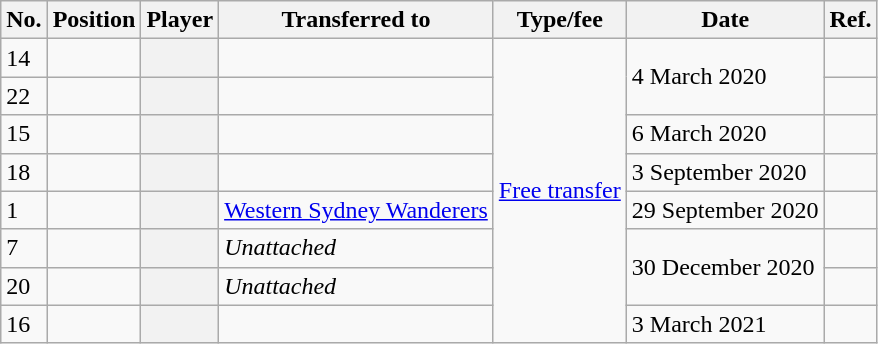<table class="wikitable plainrowheaders sortable" style="text-align:center; text-align:left">
<tr>
<th scope="col">No.</th>
<th scope="col">Position</th>
<th scope="col">Player</th>
<th scope="col">Transferred to</th>
<th scope="col">Type/fee</th>
<th scope="col">Date</th>
<th class="unsortable" scope="col">Ref.</th>
</tr>
<tr>
<td>14</td>
<td></td>
<th scope="row"></th>
<td></td>
<td rowspan="8"><a href='#'>Free transfer</a></td>
<td rowspan="2">4 March 2020</td>
<td></td>
</tr>
<tr>
<td>22</td>
<td></td>
<th scope="row"></th>
<td></td>
<td></td>
</tr>
<tr>
<td>15</td>
<td></td>
<th scope="row"></th>
<td></td>
<td>6 March 2020</td>
<td></td>
</tr>
<tr>
<td>18</td>
<td></td>
<th scope="row"></th>
<td></td>
<td>3 September 2020</td>
<td></td>
</tr>
<tr>
<td>1</td>
<td></td>
<th scope="row"></th>
<td><a href='#'>Western Sydney Wanderers</a></td>
<td>29 September 2020</td>
<td></td>
</tr>
<tr>
<td>7</td>
<td></td>
<th scope="row"></th>
<td><em>Unattached</em></td>
<td rowspan="2">30 December 2020</td>
<td></td>
</tr>
<tr>
<td>20</td>
<td></td>
<th scope="row"></th>
<td><em>Unattached</em></td>
<td></td>
</tr>
<tr>
<td>16</td>
<td></td>
<th scope="row"></th>
<td></td>
<td>3 March 2021</td>
<td></td>
</tr>
</table>
